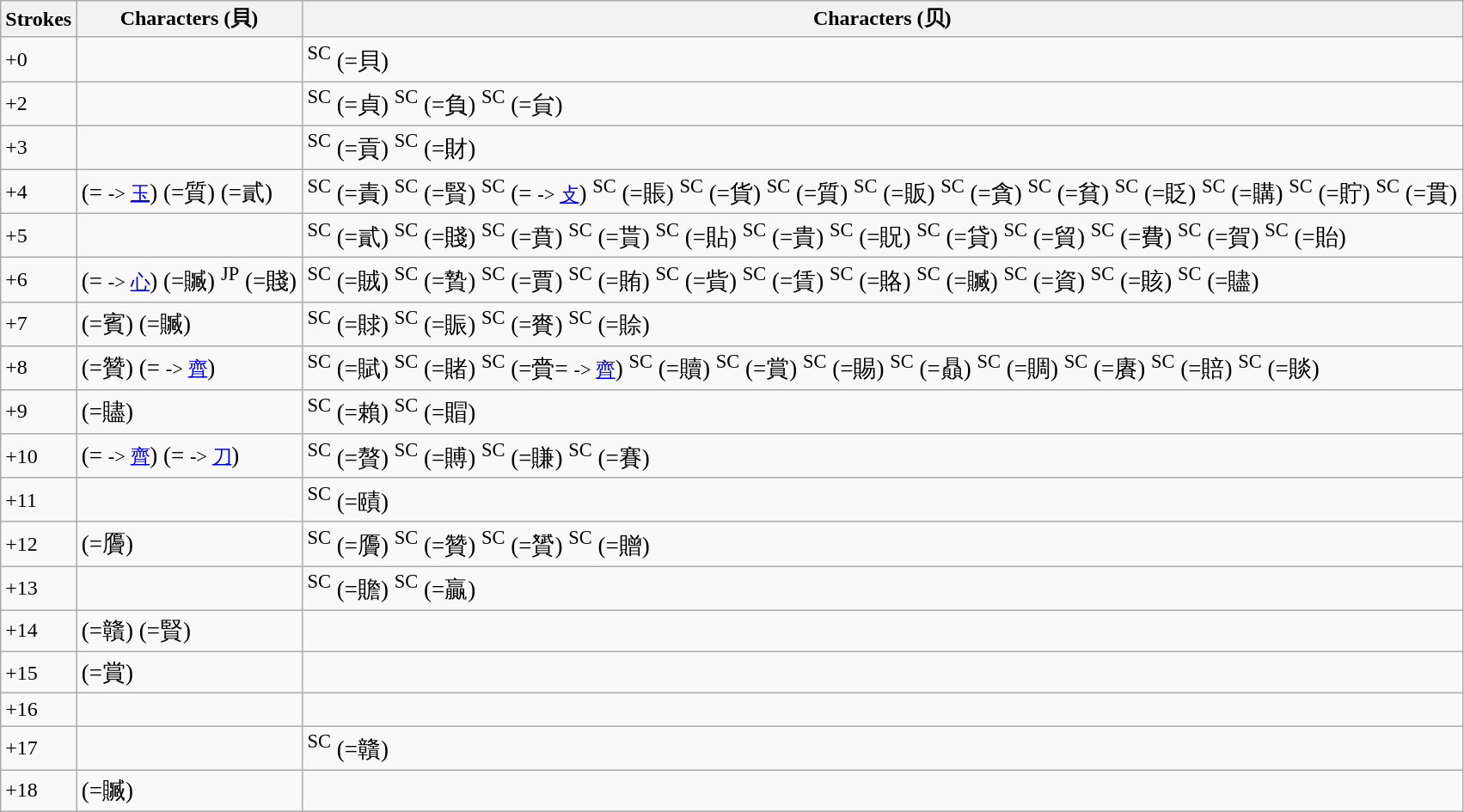<table class="wikitable">
<tr>
<th>Strokes</th>
<th>Characters (貝)</th>
<th>Characters (贝)</th>
</tr>
<tr>
<td>+0</td>
<td style="font-size: large;" lang="zh-Hant"></td>
<td style="font-size: large;" lang="zh-Hans"><sup>SC</sup> (=貝)</td>
</tr>
<tr>
<td>+2</td>
<td style="font-size: large;" lang="zh-Hant">  </td>
<td style="font-size: large;" lang="zh-Hans"><sup>SC</sup> (=貞) <sup>SC</sup> (=負) <sup>SC</sup> (=貟)</td>
</tr>
<tr>
<td>+3</td>
<td style="font-size: large;" lang="zh-Hant">   </td>
<td style="font-size: large;" lang="zh-Hans"><sup>SC</sup> (=貢) <sup>SC</sup> (=財)</td>
</tr>
<tr>
<td>+4</td>
<td style="font-size: large;" lang="zh-Hant">  (= <small>-> <a href='#'>玉</a></small>)        (=質)  (=貳)</td>
<td style="font-size: large;" lang="zh-Hans"><sup>SC</sup> (=責) <sup>SC</sup> (=賢) <sup>SC</sup> (= <small>-> <a href='#'>攴</a></small>) <sup>SC</sup> (=賬) <sup>SC</sup> (=貨) <sup>SC</sup> (=質) <sup>SC</sup> (=販) <sup>SC</sup> (=貪) <sup>SC</sup> (=貧) <sup>SC</sup> (=貶) <sup>SC</sup> (=購) <sup>SC</sup> (=貯) <sup>SC</sup> (=貫)</td>
</tr>
<tr>
<td>+5</td>
<td style="font-size: large;" lang="zh-Hant">                  </td>
<td style="font-size: large;" lang="zh-Hans"><sup>SC</sup> (=貳) <sup>SC</sup> (=賤) <sup>SC</sup> (=賁) <sup>SC</sup> (=貰) <sup>SC</sup> (=貼) <sup>SC</sup> (=貴) <sup>SC</sup> (=貺) <sup>SC</sup> (=貸) <sup>SC</sup> (=貿) <sup>SC</sup> (=費) <sup>SC</sup> (=賀) <sup>SC</sup> (=貽)</td>
</tr>
<tr>
<td>+6</td>
<td style="font-size: large;" lang="zh-Hant">        (= <small>-> <a href='#'>心</a></small>)     (=贓) <sup>JP</sup> (=賤)</td>
<td style="font-size: large;" lang="zh-Hans"><sup>SC</sup> (=賊) <sup>SC</sup> (=贄) <sup>SC</sup> (=賈) <sup>SC</sup> (=賄) <sup>SC</sup> (=貲) <sup>SC</sup> (=賃) <sup>SC</sup> (=賂) <sup>SC</sup> (=贓) <sup>SC</sup> (=資) <sup>SC</sup> (=賅) <sup>SC</sup> (=贐)</td>
</tr>
<tr>
<td>+7</td>
<td style="font-size: large;" lang="zh-Hant">      (=賓)     (=贓)</td>
<td style="font-size: large;" lang="zh-Hans"><sup>SC</sup> (=賕) <sup>SC</sup> (=賑) <sup>SC</sup> (=賚) <sup>SC</sup> (=賒)</td>
</tr>
<tr>
<td>+8</td>
<td style="font-size: large;" lang="zh-Hant">   (=贊)                 (= <small>-> <a href='#'>齊</a></small>) </td>
<td style="font-size: large;" lang="zh-Hans"><sup>SC</sup> (=賦) <sup>SC</sup> (=賭) <sup>SC</sup> (=賫= <small>-> <a href='#'>齊</a></small>) <sup>SC</sup> (=贖) <sup>SC</sup> (=賞) <sup>SC</sup> (=賜) <sup>SC</sup> (=贔) <sup>SC</sup> (=賙) <sup>SC</sup> (=賡) <sup>SC</sup> (=賠) <sup>SC</sup> (=賧)</td>
</tr>
<tr>
<td>+9</td>
<td style="font-size: large;" lang="zh-Hant">  (=贐)       </td>
<td style="font-size: large;" lang="zh-Hans"><sup>SC</sup> (=賴) <sup>SC</sup> (=賵)</td>
</tr>
<tr>
<td>+10</td>
<td style="font-size: large;" lang="zh-Hant">  (= <small>-> <a href='#'>齊</a></small>)  (= <small>-> <a href='#'>刀</a></small>)     </td>
<td style="font-size: large;" lang="zh-Hans"><sup>SC</sup> (=贅) <sup>SC</sup> (=賻) <sup>SC</sup> (=賺) <sup>SC</sup> (=賽)</td>
</tr>
<tr>
<td>+11</td>
<td style="font-size: large;" lang="zh-Hant">      </td>
<td style="font-size: large;" lang="zh-Hans"><sup>SC</sup> (=賾)</td>
</tr>
<tr>
<td>+12</td>
<td style="font-size: large;" lang="zh-Hant">      (=贗) </td>
<td style="font-size: large;" lang="zh-Hans"><sup>SC</sup> (=贗) <sup>SC</sup> (=贊) <sup>SC</sup> (=贇) <sup>SC</sup> (=贈)</td>
</tr>
<tr>
<td>+13</td>
<td style="font-size: large;" lang="zh-Hant">  </td>
<td style="font-size: large;" lang="zh-Hans"><sup>SC</sup> (=贍) <sup>SC</sup> (=贏)</td>
</tr>
<tr>
<td>+14</td>
<td style="font-size: large;" lang="zh-Hant">  (=贛)  (=賢)  </td>
<td style="font-size: large;" lang="zh-Hans"></td>
</tr>
<tr>
<td>+15</td>
<td style="font-size: large;" lang="zh-Hant">    (=賞)</td>
<td style="font-size: large;" lang="zh-Hans"></td>
</tr>
<tr>
<td>+16</td>
<td style="font-size: large;" lang="zh-Hant"> </td>
<td style="font-size: large;" lang="zh-Hans"></td>
</tr>
<tr>
<td>+17</td>
<td style="font-size: large;" lang="zh-Hant"></td>
<td style="font-size: large;" lang="zh-Hans"><sup>SC</sup> (=贛)</td>
</tr>
<tr>
<td>+18</td>
<td style="font-size: large;" lang="zh-Hant"> (=贓)</td>
<td style="font-size: large;" lang="zh-Hans"></td>
</tr>
</table>
